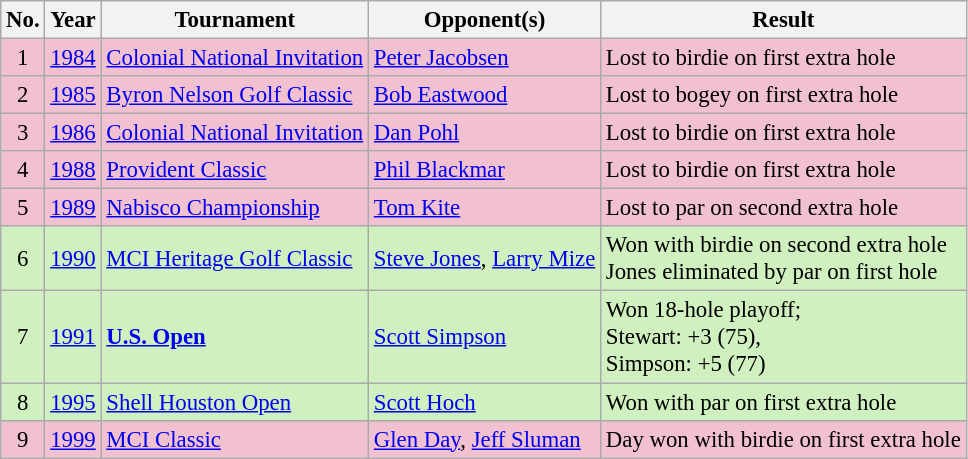<table class="wikitable" style="font-size:95%;">
<tr>
<th>No.</th>
<th>Year</th>
<th>Tournament</th>
<th>Opponent(s)</th>
<th>Result</th>
</tr>
<tr style="background:#F2C1D1;">
<td align=center>1</td>
<td><a href='#'>1984</a></td>
<td><a href='#'>Colonial National Invitation</a></td>
<td> <a href='#'>Peter Jacobsen</a></td>
<td>Lost to birdie on first extra hole</td>
</tr>
<tr style="background:#F2C1D1;">
<td align=center>2</td>
<td><a href='#'>1985</a></td>
<td><a href='#'>Byron Nelson Golf Classic</a></td>
<td> <a href='#'>Bob Eastwood</a></td>
<td>Lost to bogey on first extra hole</td>
</tr>
<tr style="background:#F2C1D1;">
<td align=center>3</td>
<td><a href='#'>1986</a></td>
<td><a href='#'>Colonial National Invitation</a></td>
<td> <a href='#'>Dan Pohl</a></td>
<td>Lost to birdie on first extra hole</td>
</tr>
<tr style="background:#F2C1D1;">
<td align=center>4</td>
<td><a href='#'>1988</a></td>
<td><a href='#'>Provident Classic</a></td>
<td> <a href='#'>Phil Blackmar</a></td>
<td>Lost to birdie on first extra hole</td>
</tr>
<tr style="background:#F2C1D1;">
<td align=center>5</td>
<td><a href='#'>1989</a></td>
<td><a href='#'>Nabisco Championship</a></td>
<td> <a href='#'>Tom Kite</a></td>
<td>Lost to par on second extra hole</td>
</tr>
<tr style="background:#D0F0C0;">
<td align=center>6</td>
<td><a href='#'>1990</a></td>
<td><a href='#'>MCI Heritage Golf Classic</a></td>
<td> <a href='#'>Steve Jones</a>,  <a href='#'>Larry Mize</a></td>
<td>Won with birdie on second extra hole<br>Jones eliminated by par on first hole</td>
</tr>
<tr style="background:#D0F0C0;">
<td align=center>7</td>
<td><a href='#'>1991</a></td>
<td><strong><a href='#'>U.S. Open</a></strong></td>
<td> <a href='#'>Scott Simpson</a></td>
<td>Won 18-hole playoff;<br>Stewart: +3 (75),<br>Simpson: +5 (77)</td>
</tr>
<tr style="background:#D0F0C0;">
<td align=center>8</td>
<td><a href='#'>1995</a></td>
<td><a href='#'>Shell Houston Open</a></td>
<td> <a href='#'>Scott Hoch</a></td>
<td>Won with par on first extra hole</td>
</tr>
<tr style="background:#F2C1D1;">
<td align=center>9</td>
<td><a href='#'>1999</a></td>
<td><a href='#'>MCI Classic</a></td>
<td> <a href='#'>Glen Day</a>,  <a href='#'>Jeff Sluman</a></td>
<td>Day won with birdie on first extra hole</td>
</tr>
</table>
